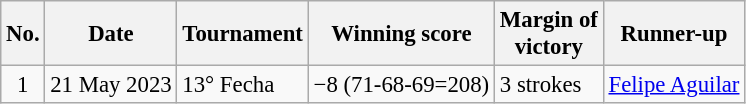<table class="wikitable" style="font-size:95%;">
<tr>
<th>No.</th>
<th>Date</th>
<th>Tournament</th>
<th>Winning score</th>
<th>Margin of<br>victory</th>
<th>Runner-up</th>
</tr>
<tr>
<td align=center>1</td>
<td align=right>21 May 2023</td>
<td>13° Fecha</td>
<td>−8 (71-68-69=208)</td>
<td>3 strokes</td>
<td> <a href='#'>Felipe Aguilar</a></td>
</tr>
</table>
